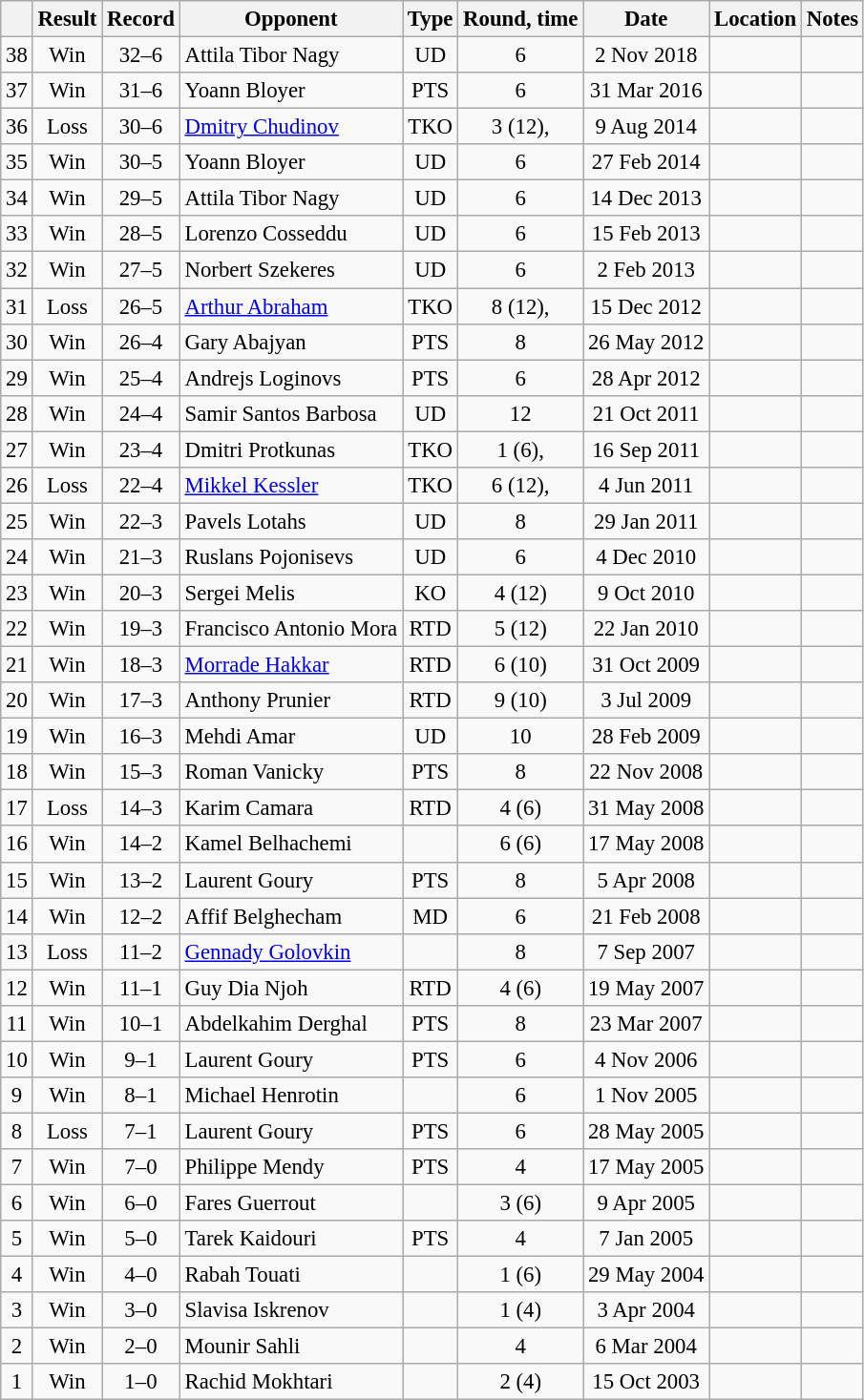<table class="wikitable" style="text-align:center; font-size:95%">
<tr>
<th></th>
<th>Result</th>
<th>Record</th>
<th>Opponent</th>
<th>Type</th>
<th>Round, time</th>
<th>Date</th>
<th>Location</th>
<th>Notes</th>
</tr>
<tr>
<td>38</td>
<td>Win</td>
<td>32–6</td>
<td style="text-align:left;">Attila Tibor Nagy</td>
<td>UD</td>
<td>6</td>
<td>2 Nov 2018</td>
<td style="text-align:left;"></td>
<td></td>
</tr>
<tr>
<td>37</td>
<td>Win</td>
<td>31–6</td>
<td style="text-align:left;">Yoann Bloyer</td>
<td>PTS</td>
<td>6</td>
<td>31 Mar 2016</td>
<td style="text-align:left;"></td>
<td></td>
</tr>
<tr>
<td>36</td>
<td>Loss</td>
<td>30–6</td>
<td style="text-align:left;"><a href='#'>Dmitry Chudinov</a></td>
<td>TKO</td>
<td>3 (12), </td>
<td>9 Aug 2014</td>
<td style="text-align:left;"></td>
<td style="text-align:left;"></td>
</tr>
<tr>
<td>35</td>
<td>Win</td>
<td>30–5</td>
<td style="text-align:left;">Yoann Bloyer</td>
<td>UD</td>
<td>6</td>
<td>27 Feb 2014</td>
<td style="text-align:left;"></td>
<td></td>
</tr>
<tr>
<td>34</td>
<td>Win</td>
<td>29–5</td>
<td style="text-align:left;">Attila Tibor Nagy</td>
<td>UD</td>
<td>6</td>
<td>14 Dec 2013</td>
<td style="text-align:left;"></td>
<td></td>
</tr>
<tr>
<td>33</td>
<td>Win</td>
<td>28–5</td>
<td style="text-align:left;">Lorenzo Cosseddu</td>
<td>UD</td>
<td>6</td>
<td>15 Feb 2013</td>
<td style="text-align:left;"></td>
<td></td>
</tr>
<tr>
<td>32</td>
<td>Win</td>
<td>27–5</td>
<td style="text-align:left;">Norbert Szekeres</td>
<td>UD</td>
<td>6</td>
<td>2 Feb 2013</td>
<td style="text-align:left;"></td>
<td></td>
</tr>
<tr>
<td>31</td>
<td>Loss</td>
<td>26–5</td>
<td style="text-align:left;"><a href='#'>Arthur Abraham</a></td>
<td>TKO</td>
<td>8 (12), </td>
<td>15 Dec 2012</td>
<td style="text-align:left;"></td>
<td style="text-align:left;"></td>
</tr>
<tr>
<td>30</td>
<td>Win</td>
<td>26–4</td>
<td style="text-align:left;">Gary Abajyan</td>
<td>PTS</td>
<td>8</td>
<td>26 May 2012</td>
<td style="text-align:left;"></td>
<td></td>
</tr>
<tr>
<td>29</td>
<td>Win</td>
<td>25–4</td>
<td style="text-align:left;">Andrejs Loginovs</td>
<td>PTS</td>
<td>6</td>
<td>28 Apr 2012</td>
<td style="text-align:left;"></td>
<td></td>
</tr>
<tr>
<td>28</td>
<td>Win</td>
<td>24–4</td>
<td style="text-align:left;">Samir Santos Barbosa</td>
<td>UD</td>
<td>12</td>
<td>21 Oct 2011</td>
<td style="text-align:left;"></td>
<td style="text-align:left;"></td>
</tr>
<tr>
<td>27</td>
<td>Win</td>
<td>23–4</td>
<td style="text-align:left;">Dmitri Protkunas</td>
<td>TKO</td>
<td>1 (6), </td>
<td>16 Sep 2011</td>
<td style="text-align:left;"></td>
<td></td>
</tr>
<tr>
<td>26</td>
<td>Loss</td>
<td>22–4</td>
<td style="text-align:left;"><a href='#'>Mikkel Kessler</a></td>
<td>TKO</td>
<td>6 (12), </td>
<td>4 Jun 2011</td>
<td style="text-align:left;"></td>
<td style="text-align:left;"></td>
</tr>
<tr>
<td>25</td>
<td>Win</td>
<td>22–3</td>
<td style="text-align:left;">Pavels Lotahs</td>
<td>UD</td>
<td>8</td>
<td>29 Jan 2011</td>
<td style="text-align:left;"></td>
<td></td>
</tr>
<tr>
<td>24</td>
<td>Win</td>
<td>21–3</td>
<td style="text-align:left;">Ruslans Pojonisevs</td>
<td>UD</td>
<td>6</td>
<td>4 Dec 2010</td>
<td style="text-align:left;"></td>
<td></td>
</tr>
<tr>
<td>23</td>
<td>Win</td>
<td>20–3</td>
<td style="text-align:left;">Sergei Melis</td>
<td>KO</td>
<td>4 (12)</td>
<td>9 Oct 2010</td>
<td style="text-align:left;"></td>
<td style="text-align:left;"></td>
</tr>
<tr>
<td>22</td>
<td>Win</td>
<td>19–3</td>
<td style="text-align:left;">Francisco Antonio Mora</td>
<td>RTD</td>
<td>5 (12)</td>
<td>22 Jan 2010</td>
<td style="text-align:left;"></td>
<td style="text-align:left;"></td>
</tr>
<tr>
<td>21</td>
<td>Win</td>
<td>18–3</td>
<td style="text-align:left;"><a href='#'>Morrade Hakkar</a></td>
<td>RTD</td>
<td>6 (10)</td>
<td>31 Oct 2009</td>
<td style="text-align:left;"></td>
<td style="text-align:left;"></td>
</tr>
<tr>
<td>20</td>
<td>Win</td>
<td>17–3</td>
<td style="text-align:left;">Anthony Prunier</td>
<td>RTD</td>
<td>9 (10)</td>
<td>3 Jul 2009</td>
<td style="text-align:left;"></td>
<td style="text-align:left;"></td>
</tr>
<tr>
<td>19</td>
<td>Win</td>
<td>16–3</td>
<td style="text-align:left;">Mehdi Amar</td>
<td>UD</td>
<td>10</td>
<td>28 Feb 2009</td>
<td style="text-align:left;"></td>
<td style="text-align:left;"></td>
</tr>
<tr>
<td>18</td>
<td>Win</td>
<td>15–3</td>
<td style="text-align:left;">Roman Vanicky</td>
<td>PTS</td>
<td>8</td>
<td>22 Nov 2008</td>
<td style="text-align:left;"></td>
<td></td>
</tr>
<tr>
<td>17</td>
<td>Loss</td>
<td>14–3</td>
<td style="text-align:left;">Karim Camara</td>
<td>RTD</td>
<td>4 (6)</td>
<td>31 May 2008</td>
<td style="text-align:left;"></td>
<td></td>
</tr>
<tr>
<td>16</td>
<td>Win</td>
<td>14–2</td>
<td style="text-align:left;">Kamel Belhachemi</td>
<td></td>
<td>6 (6)</td>
<td>17 May 2008</td>
<td style="text-align:left;"></td>
<td></td>
</tr>
<tr>
<td>15</td>
<td>Win</td>
<td>13–2</td>
<td style="text-align:left;">Laurent Goury</td>
<td>PTS</td>
<td>8</td>
<td>5 Apr 2008</td>
<td style="text-align:left;"></td>
<td></td>
</tr>
<tr>
<td>14</td>
<td>Win</td>
<td>12–2</td>
<td style="text-align:left;">Affif Belghecham</td>
<td>MD</td>
<td>6</td>
<td>21 Feb 2008</td>
<td style="text-align:left;"></td>
<td></td>
</tr>
<tr>
<td>13</td>
<td>Loss</td>
<td>11–2</td>
<td style="text-align:left;"><a href='#'>Gennady Golovkin</a></td>
<td></td>
<td>8</td>
<td>7 Sep 2007</td>
<td style="text-align:left;"></td>
<td></td>
</tr>
<tr>
<td>12</td>
<td>Win</td>
<td>11–1</td>
<td style="text-align:left;">Guy Dia Njoh</td>
<td>RTD</td>
<td>4 (6)</td>
<td>19 May 2007</td>
<td style="text-align:left;"></td>
<td></td>
</tr>
<tr>
<td>11</td>
<td>Win</td>
<td>10–1</td>
<td style="text-align:left;">Abdelkahim Derghal</td>
<td>PTS</td>
<td>8</td>
<td>23 Mar 2007</td>
<td style="text-align:left;"></td>
<td></td>
</tr>
<tr>
<td>10</td>
<td>Win</td>
<td>9–1</td>
<td style="text-align:left;">Laurent Goury</td>
<td>PTS</td>
<td>6</td>
<td>4 Nov 2006</td>
<td style="text-align:left;"></td>
<td></td>
</tr>
<tr>
<td>9</td>
<td>Win</td>
<td>8–1</td>
<td style="text-align:left;">Michael Henrotin</td>
<td></td>
<td>6</td>
<td>1 Nov 2005</td>
<td style="text-align:left;"></td>
<td></td>
</tr>
<tr>
<td>8</td>
<td>Loss</td>
<td>7–1</td>
<td style="text-align:left;">Laurent Goury</td>
<td>PTS</td>
<td>6</td>
<td>28 May 2005</td>
<td style="text-align:left;"></td>
<td></td>
</tr>
<tr>
<td>7</td>
<td>Win</td>
<td>7–0</td>
<td style="text-align:left;">Philippe Mendy</td>
<td>PTS</td>
<td>4</td>
<td>17 May 2005</td>
<td style="text-align:left;"></td>
<td></td>
</tr>
<tr>
<td>6</td>
<td>Win</td>
<td>6–0</td>
<td style="text-align:left;">Fares Guerrout</td>
<td></td>
<td>3 (6)</td>
<td>9 Apr 2005</td>
<td style="text-align:left;"></td>
<td></td>
</tr>
<tr>
<td>5</td>
<td>Win</td>
<td>5–0</td>
<td style="text-align:left;">Tarek Kaidouri</td>
<td>PTS</td>
<td>4</td>
<td>7 Jan 2005</td>
<td style="text-align:left;"></td>
<td></td>
</tr>
<tr>
<td>4</td>
<td>Win</td>
<td>4–0</td>
<td style="text-align:left;">Rabah Touati</td>
<td></td>
<td>1 (6)</td>
<td>29 May 2004</td>
<td style="text-align:left;"></td>
<td></td>
</tr>
<tr>
<td>3</td>
<td>Win</td>
<td>3–0</td>
<td style="text-align:left;">Slavisa Iskrenov</td>
<td></td>
<td>1 (4)</td>
<td>3 Apr 2004</td>
<td style="text-align:left;"></td>
<td></td>
</tr>
<tr>
<td>2</td>
<td>Win</td>
<td>2–0</td>
<td style="text-align:left;">Mounir Sahli</td>
<td></td>
<td>4</td>
<td>6 Mar 2004</td>
<td style="text-align:left;"></td>
<td></td>
</tr>
<tr>
<td>1</td>
<td>Win</td>
<td>1–0</td>
<td style="text-align:left;">Rachid Mokhtari</td>
<td></td>
<td>2 (4)</td>
<td>15 Oct 2003</td>
<td style="text-align:left;"></td>
<td style="text-align:left;"></td>
</tr>
</table>
